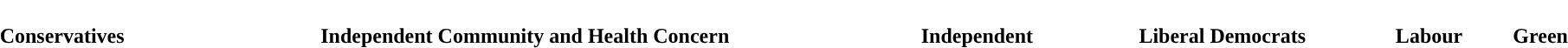<table style="width:100%; text-align:center;">
<tr>
</tr>
<tr style="color:white;">
<td style="background:"><strong>14</strong></td>
<td style="background:"><strong>8</strong></td>
<td style="background:"><strong>5</strong></td>
<td style="background:"><strong>3</strong></td>
<td style="background:"><strong>2</strong></td>
<td style="background:"><strong>1</strong></td>
</tr>
<tr>
<td><span><strong>Conservatives</strong></span></td>
<td><span><strong>Independent Community and Health Concern</strong></span></td>
<td><span><strong>Independent</strong></span></td>
<td><span><strong>Liberal Democrats</strong></span></td>
<td><span><strong>Labour</strong></span></td>
<td><span><strong>Green</strong></span></td>
</tr>
</table>
